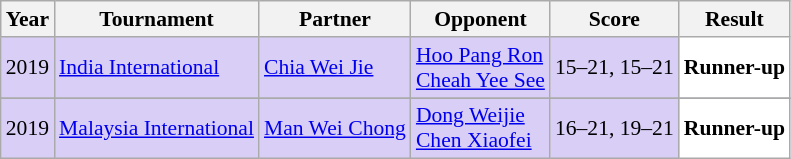<table class="sortable wikitable" style="font-size: 90%;">
<tr>
<th>Year</th>
<th>Tournament</th>
<th>Partner</th>
<th>Opponent</th>
<th>Score</th>
<th>Result</th>
</tr>
<tr style="background:#D8CEF6">
<td align="center">2019</td>
<td align="left"><a href='#'>India International</a></td>
<td align="left"> <a href='#'>Chia Wei Jie</a></td>
<td align="left"> <a href='#'>Hoo Pang Ron</a> <br>  <a href='#'>Cheah Yee See</a></td>
<td align="left">15–21, 15–21</td>
<td style="text-align:left; background:white"> <strong>Runner-up</strong></td>
</tr>
<tr>
</tr>
<tr style="background:#D8CEF6">
<td align="center">2019</td>
<td align="left"><a href='#'>Malaysia International</a></td>
<td align="left"> <a href='#'>Man Wei Chong</a></td>
<td align="left"> <a href='#'>Dong Weijie</a> <br>  <a href='#'>Chen Xiaofei</a></td>
<td align="left">16–21, 19–21</td>
<td style="text-align:left; background:white"> <strong>Runner-up</strong></td>
</tr>
</table>
